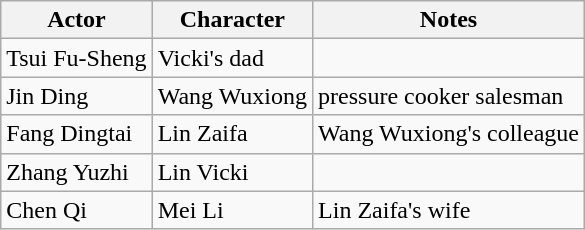<table class="wikitable">
<tr>
<th>Actor</th>
<th>Character</th>
<th>Notes</th>
</tr>
<tr>
<td>Tsui Fu-Sheng</td>
<td>Vicki's dad</td>
<td></td>
</tr>
<tr>
<td>Jin Ding</td>
<td>Wang Wuxiong</td>
<td>pressure cooker salesman</td>
</tr>
<tr>
<td>Fang Dingtai</td>
<td>Lin Zaifa</td>
<td>Wang Wuxiong's colleague</td>
</tr>
<tr>
<td>Zhang Yuzhi</td>
<td>Lin Vicki</td>
<td></td>
</tr>
<tr>
<td>Chen Qi</td>
<td>Mei Li</td>
<td>Lin Zaifa's wife</td>
</tr>
</table>
